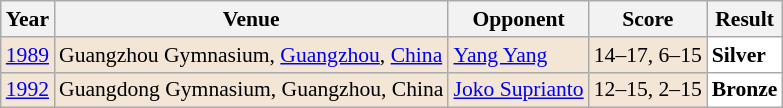<table class="sortable wikitable" style="font-size: 90%;">
<tr>
<th>Year</th>
<th>Venue</th>
<th>Opponent</th>
<th>Score</th>
<th>Result</th>
</tr>
<tr style="background:#F3E6D7">
<td align="center"><a href='#'>1989</a></td>
<td align="left">Guangzhou Gymnasium, <a href='#'>Guangzhou</a>, <a href='#'>China</a></td>
<td align="left"> <a href='#'>Yang Yang</a></td>
<td align="left">14–17, 6–15</td>
<td style="text-align:left; background:white"> <strong>Silver</strong></td>
</tr>
<tr style="background:#F3E6D7">
<td align="center"><a href='#'>1992</a></td>
<td align="left">Guangdong Gymnasium, Guangzhou, China</td>
<td align="left"> <a href='#'>Joko Suprianto</a></td>
<td align="left">12–15, 2–15</td>
<td style="text-align:left; background:white"> <strong>Bronze</strong></td>
</tr>
</table>
